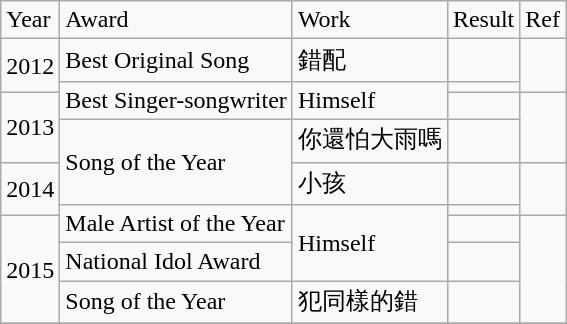<table class="wikitable">
<tr>
<td>Year</td>
<td>Award</td>
<td>Work</td>
<td>Result</td>
<td>Ref</td>
</tr>
<tr>
<td rowspan="2">2012</td>
<td>Best Original Song</td>
<td>錯配</td>
<td></td>
<td rowspan="2"></td>
</tr>
<tr>
<td rowspan="2">Best Singer-songwriter</td>
<td rowspan="2">Himself</td>
<td></td>
</tr>
<tr>
<td rowspan="2">2013</td>
<td></td>
<td rowspan="2"></td>
</tr>
<tr>
<td rowspan="2">Song of the Year</td>
<td>你還怕大雨嗎</td>
<td></td>
</tr>
<tr>
<td rowspan="2">2014</td>
<td>小孩</td>
<td></td>
<td rowspan="2"></td>
</tr>
<tr>
<td rowspan="2">Male Artist of the Year</td>
<td rowspan="3">Himself</td>
<td></td>
</tr>
<tr>
<td rowspan="3">2015</td>
<td></td>
<td rowspan="3"></td>
</tr>
<tr>
<td>National Idol Award</td>
<td></td>
</tr>
<tr>
<td>Song of the Year</td>
<td>犯同樣的錯</td>
<td></td>
</tr>
<tr>
</tr>
</table>
